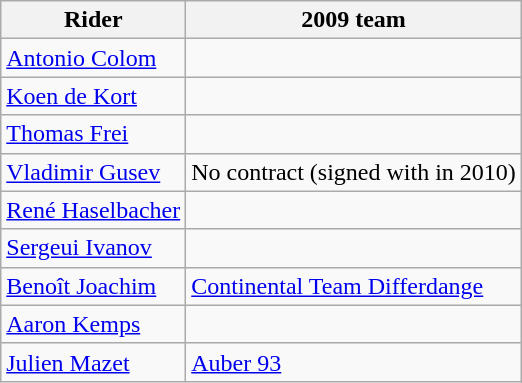<table class="wikitable">
<tr>
<th>Rider</th>
<th>2009 team</th>
</tr>
<tr>
<td><a href='#'>Antonio Colom</a></td>
<td></td>
</tr>
<tr>
<td><a href='#'>Koen de Kort</a></td>
<td></td>
</tr>
<tr>
<td><a href='#'>Thomas Frei</a></td>
<td></td>
</tr>
<tr>
<td><a href='#'>Vladimir Gusev</a></td>
<td>No contract (signed with  in 2010)</td>
</tr>
<tr>
<td><a href='#'>René Haselbacher</a></td>
<td></td>
</tr>
<tr>
<td><a href='#'>Sergeui Ivanov</a></td>
<td></td>
</tr>
<tr>
<td><a href='#'>Benoît Joachim</a></td>
<td><a href='#'>Continental Team Differdange</a></td>
</tr>
<tr>
<td><a href='#'>Aaron Kemps</a></td>
<td></td>
</tr>
<tr>
<td><a href='#'>Julien Mazet</a></td>
<td><a href='#'>Auber 93</a></td>
</tr>
</table>
